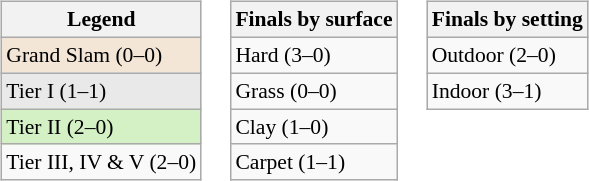<table>
<tr valign=top>
<td><br><table class="wikitable" style="font-size:90%;">
<tr>
<th>Legend</th>
</tr>
<tr>
<td bgcolor=F3E6D7>Grand Slam (0–0)</td>
</tr>
<tr>
<td bgcolor=E9E9E9>Tier I (1–1)</td>
</tr>
<tr>
<td bgcolor=D4F1C5>Tier II (2–0)</td>
</tr>
<tr>
<td>Tier III, IV & V (2–0)</td>
</tr>
</table>
</td>
<td><br><table class="wikitable" style="font-size:90%;">
<tr>
<th>Finals by surface</th>
</tr>
<tr>
<td>Hard (3–0)</td>
</tr>
<tr>
<td>Grass (0–0)</td>
</tr>
<tr>
<td>Clay (1–0)</td>
</tr>
<tr>
<td>Carpet (1–1)</td>
</tr>
</table>
</td>
<td><br><table class="wikitable" style="font-size:90%;">
<tr>
<th>Finals by setting</th>
</tr>
<tr>
<td>Outdoor (2–0)</td>
</tr>
<tr>
<td>Indoor (3–1)</td>
</tr>
</table>
</td>
</tr>
</table>
